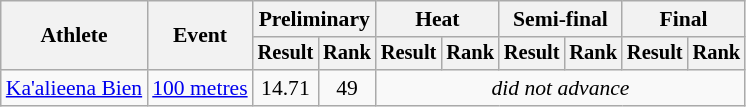<table class=wikitable style=font-size:90%>
<tr>
<th rowspan=2>Athlete</th>
<th rowspan=2>Event</th>
<th colspan=2>Preliminary</th>
<th colspan=2>Heat</th>
<th colspan=2>Semi-final</th>
<th colspan=2>Final</th>
</tr>
<tr style=font-size:95%>
<th>Result</th>
<th>Rank</th>
<th>Result</th>
<th>Rank</th>
<th>Result</th>
<th>Rank</th>
<th>Result</th>
<th>Rank</th>
</tr>
<tr align=center>
<td align=left><a href='#'>Ka'alieena Bien</a></td>
<td align=left><a href='#'>100 metres</a></td>
<td>14.71</td>
<td>49</td>
<td colspan="6"><em>did not advance</em></td>
</tr>
</table>
